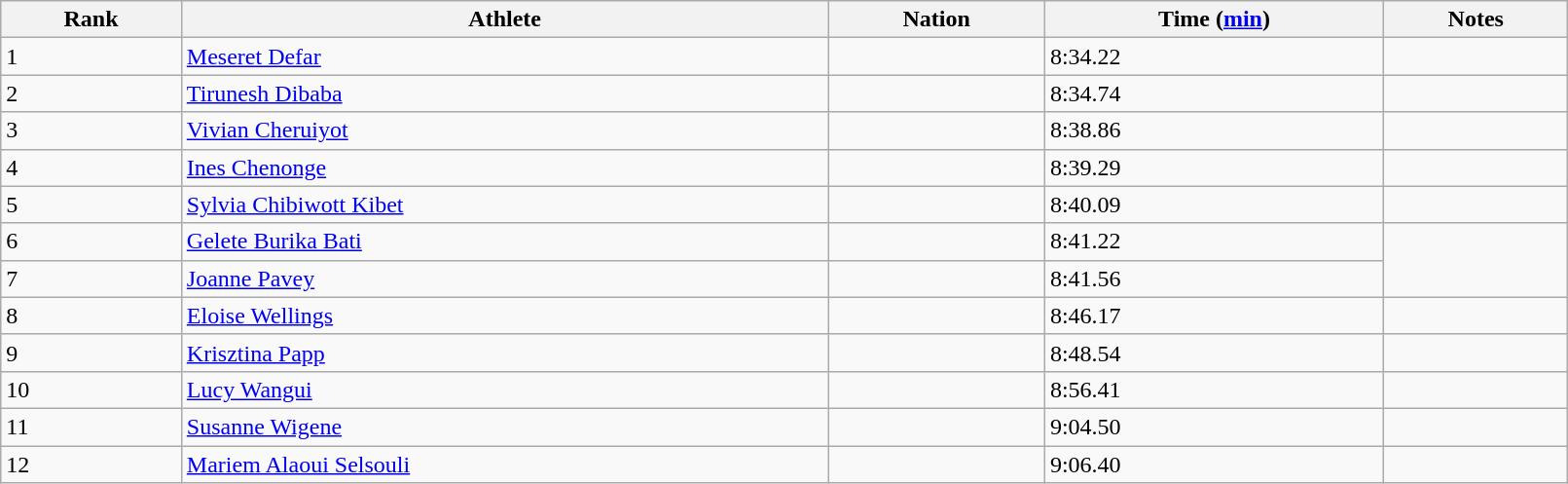<table class="wikitable" style="text=align:center;" width=85%>
<tr>
<th>Rank</th>
<th>Athlete</th>
<th>Nation</th>
<th>Time (<a href='#'>min</a>)</th>
<th>Notes</th>
</tr>
<tr>
<td>1</td>
<td><a href='#'>Meseret Defar</a></td>
<td></td>
<td>8:34.22</td>
<td></td>
</tr>
<tr>
<td>2</td>
<td><a href='#'>Tirunesh Dibaba</a></td>
<td></td>
<td>8:34.74</td>
</tr>
<tr>
<td>3</td>
<td><a href='#'>Vivian Cheruiyot</a></td>
<td></td>
<td>8:38.86</td>
<td></td>
</tr>
<tr>
<td>4</td>
<td><a href='#'>Ines Chenonge</a></td>
<td></td>
<td>8:39.29</td>
<td></td>
</tr>
<tr>
<td>5</td>
<td><a href='#'>Sylvia Chibiwott Kibet</a></td>
<td></td>
<td>8:40.09</td>
<td></td>
</tr>
<tr>
<td>6</td>
<td><a href='#'>Gelete Burika Bati</a></td>
<td></td>
<td>8:41.22</td>
</tr>
<tr>
<td>7</td>
<td><a href='#'>Joanne Pavey</a></td>
<td></td>
<td>8:41.56</td>
</tr>
<tr>
<td>8</td>
<td><a href='#'>Eloise Wellings</a></td>
<td></td>
<td>8:46.17</td>
<td></td>
</tr>
<tr>
<td>9</td>
<td><a href='#'>Krisztina Papp</a></td>
<td></td>
<td>8:48.54</td>
</tr>
<tr>
<td>10</td>
<td><a href='#'>Lucy Wangui</a></td>
<td></td>
<td>8:56.41</td>
<td></td>
</tr>
<tr>
<td>11</td>
<td><a href='#'>Susanne Wigene</a></td>
<td></td>
<td>9:04.50</td>
<td></td>
</tr>
<tr>
<td>12</td>
<td><a href='#'>Mariem Alaoui Selsouli</a></td>
<td></td>
<td>9:06.40</td>
</tr>
</table>
